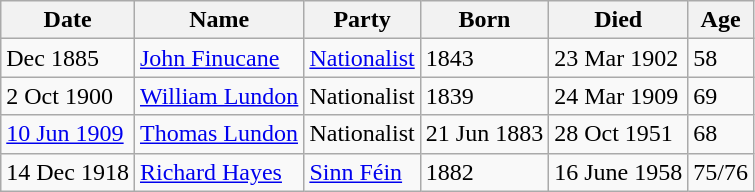<table class="wikitable">
<tr>
<th>Date</th>
<th>Name</th>
<th>Party</th>
<th>Born</th>
<th>Died</th>
<th>Age</th>
</tr>
<tr>
<td>Dec 1885</td>
<td><a href='#'>John Finucane</a></td>
<td><a href='#'>Nationalist</a></td>
<td>1843</td>
<td>23 Mar 1902</td>
<td>58</td>
</tr>
<tr>
<td>2 Oct 1900</td>
<td><a href='#'>William Lundon</a></td>
<td>Nationalist</td>
<td>1839</td>
<td>24 Mar 1909</td>
<td>69</td>
</tr>
<tr>
<td><a href='#'>10 Jun 1909</a></td>
<td><a href='#'>Thomas Lundon</a></td>
<td>Nationalist</td>
<td>21 Jun 1883</td>
<td>28 Oct 1951</td>
<td>68</td>
</tr>
<tr>
<td>14 Dec 1918</td>
<td><a href='#'>Richard Hayes</a></td>
<td><a href='#'>Sinn Féin</a></td>
<td>1882</td>
<td>16 June 1958</td>
<td>75/76</td>
</tr>
</table>
